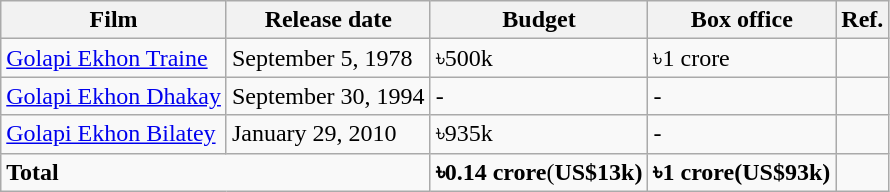<table class="wikitable">
<tr>
<th>Film</th>
<th>Release date</th>
<th>Budget</th>
<th>Box office</th>
<th>Ref.</th>
</tr>
<tr>
<td><a href='#'>Golapi Ekhon Traine</a></td>
<td>September 5, 1978</td>
<td>৳500k</td>
<td>৳1 crore</td>
<td></td>
</tr>
<tr>
<td><a href='#'>Golapi Ekhon Dhakay</a></td>
<td>September 30, 1994</td>
<td>-</td>
<td>-</td>
<td></td>
</tr>
<tr>
<td><a href='#'>Golapi Ekhon Bilatey</a></td>
<td>January 29, 2010</td>
<td>৳935k</td>
<td>-</td>
<td></td>
</tr>
<tr>
<td colspan="2"><strong>Total</strong></td>
<td><strong>৳0.14 crore</strong>(<strong>US$13k)</strong></td>
<td><strong>৳1 crore(US$93k)</strong></td>
<td></td>
</tr>
</table>
